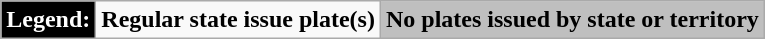<table class="wikitable">
<tr>
<td style="background: black; color: white;"><strong>Legend:</strong></td>
<td><strong>Regular state issue plate(s)</strong></td>
<td style="background:#BFBFBF";><strong>No plates issued by state or territory</strong></td>
</tr>
</table>
